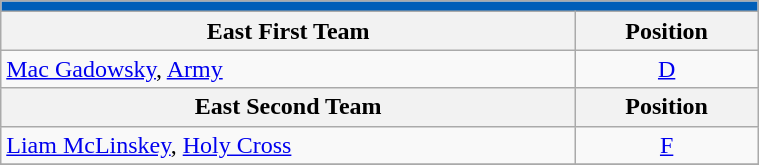<table class="wikitable" width=40%>
<tr>
<th style="color:white; background:#005EB8" colspan=2><a href='#'></a></th>
</tr>
<tr>
<th>East First Team</th>
<th>Position</th>
</tr>
<tr>
<td><a href='#'>Mac Gadowsky</a>, <a href='#'>Army</a></td>
<td align=center><a href='#'>D</a></td>
</tr>
<tr>
<th>East Second Team</th>
<th>Position</th>
</tr>
<tr>
<td><a href='#'>Liam McLinskey</a>, <a href='#'>Holy Cross</a></td>
<td align=center><a href='#'>F</a></td>
</tr>
<tr>
</tr>
</table>
